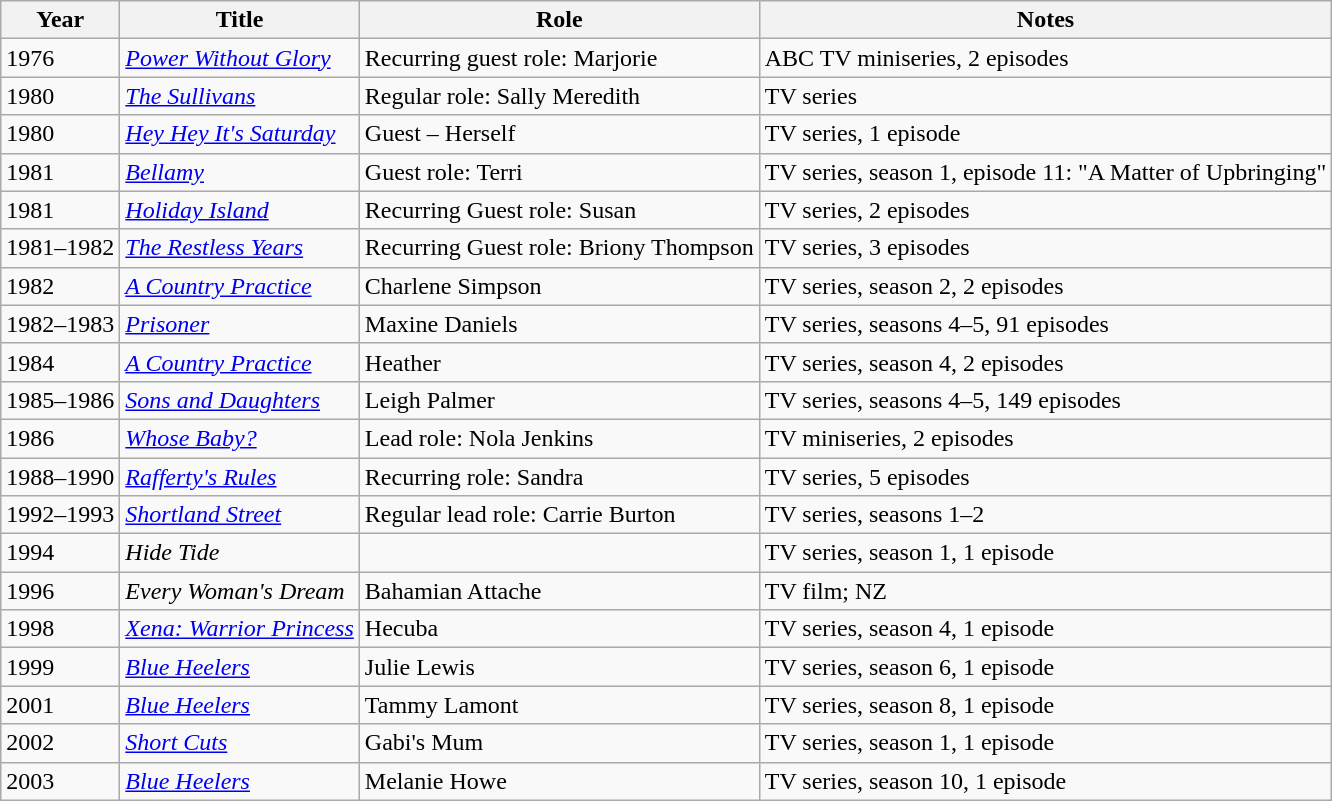<table class="wikitable plainrowheaders sortable">
<tr>
<th>Year</th>
<th>Title</th>
<th>Role</th>
<th>Notes</th>
</tr>
<tr>
<td>1976</td>
<td><em><a href='#'>Power Without Glory</a></em></td>
<td>Recurring guest role: Marjorie</td>
<td>ABC TV miniseries, 2 episodes</td>
</tr>
<tr>
<td>1980</td>
<td><em><a href='#'>The Sullivans</a></em></td>
<td>Regular role: Sally Meredith</td>
<td>TV series</td>
</tr>
<tr>
<td>1980</td>
<td><em><a href='#'>Hey Hey It's Saturday</a></em></td>
<td>Guest – Herself</td>
<td>TV series, 1 episode</td>
</tr>
<tr>
<td>1981</td>
<td><em><a href='#'>Bellamy</a></em></td>
<td>Guest role: Terri</td>
<td>TV series, season 1, episode 11: "A Matter of Upbringing"</td>
</tr>
<tr>
<td>1981</td>
<td><em><a href='#'>Holiday Island</a></em></td>
<td>Recurring Guest role: Susan</td>
<td>TV series, 2 episodes</td>
</tr>
<tr>
<td>1981–1982</td>
<td><em><a href='#'>The Restless Years</a></em></td>
<td>Recurring Guest role: Briony Thompson</td>
<td>TV series, 3 episodes</td>
</tr>
<tr>
<td>1982</td>
<td><em><a href='#'>A Country Practice</a></em></td>
<td>Charlene Simpson</td>
<td>TV series, season 2, 2 episodes</td>
</tr>
<tr>
<td>1982–1983</td>
<td><em><a href='#'>Prisoner</a></em></td>
<td>Maxine Daniels</td>
<td>TV series, seasons 4–5, 91 episodes</td>
</tr>
<tr>
<td>1984</td>
<td><em><a href='#'>A Country Practice</a></em></td>
<td>Heather</td>
<td>TV series, season 4, 2 episodes</td>
</tr>
<tr>
<td>1985–1986</td>
<td><em><a href='#'>Sons and Daughters</a></em></td>
<td>Leigh Palmer</td>
<td>TV series, seasons 4–5, 149 episodes</td>
</tr>
<tr>
<td>1986</td>
<td><em><a href='#'>Whose Baby?</a></em></td>
<td>Lead role: Nola Jenkins</td>
<td>TV miniseries, 2 episodes</td>
</tr>
<tr>
<td>1988–1990</td>
<td><em><a href='#'>Rafferty's Rules</a></em></td>
<td>Recurring role: Sandra</td>
<td>TV series, 5 episodes</td>
</tr>
<tr>
<td>1992–1993</td>
<td><em><a href='#'>Shortland Street</a></em></td>
<td>Regular lead role: Carrie Burton</td>
<td>TV series, seasons 1–2</td>
</tr>
<tr>
<td>1994</td>
<td><em>Hide Tide</em></td>
<td></td>
<td>TV series, season 1, 1 episode</td>
</tr>
<tr>
<td>1996</td>
<td><em>Every Woman's Dream</em></td>
<td>Bahamian Attache</td>
<td>TV film; NZ</td>
</tr>
<tr>
<td>1998</td>
<td><em><a href='#'>Xena: Warrior Princess</a></em></td>
<td>Hecuba</td>
<td>TV series, season 4, 1 episode</td>
</tr>
<tr>
<td>1999</td>
<td><em><a href='#'>Blue Heelers</a></em></td>
<td>Julie Lewis</td>
<td>TV series, season 6, 1 episode</td>
</tr>
<tr>
<td>2001</td>
<td><em><a href='#'>Blue Heelers</a></em></td>
<td>Tammy Lamont</td>
<td>TV series, season 8, 1 episode</td>
</tr>
<tr>
<td>2002</td>
<td><em><a href='#'>Short Cuts</a></em></td>
<td>Gabi's Mum</td>
<td>TV series, season 1, 1 episode</td>
</tr>
<tr>
<td>2003</td>
<td><em><a href='#'>Blue Heelers</a></em></td>
<td>Melanie Howe</td>
<td>TV series, season 10, 1 episode</td>
</tr>
</table>
